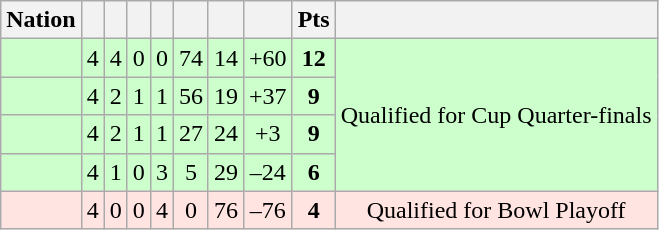<table class="wikitable" style="text-align: center;">
<tr>
<th>Nation</th>
<th></th>
<th></th>
<th></th>
<th></th>
<th></th>
<th></th>
<th></th>
<th>Pts</th>
<th></th>
</tr>
<tr bgcolor="#ccffcc">
<td align="left"></td>
<td>4</td>
<td>4</td>
<td>0</td>
<td>0</td>
<td>74</td>
<td>14</td>
<td>+60</td>
<td><strong>12</strong></td>
<td rowspan="4">Qualified for Cup Quarter-finals</td>
</tr>
<tr bgcolor="#ccffcc">
<td align="left"></td>
<td>4</td>
<td>2</td>
<td>1</td>
<td>1</td>
<td>56</td>
<td>19</td>
<td>+37</td>
<td><strong>9</strong></td>
</tr>
<tr bgcolor="#ccffcc">
<td align="left"></td>
<td>4</td>
<td>2</td>
<td>1</td>
<td>1</td>
<td>27</td>
<td>24</td>
<td>+3</td>
<td><strong>9</strong></td>
</tr>
<tr bgcolor="#ccffcc">
<td align="left"></td>
<td>4</td>
<td>1</td>
<td>0</td>
<td>3</td>
<td>5</td>
<td>29</td>
<td>–24</td>
<td><strong>6</strong></td>
</tr>
<tr bgcolor="FFE4E1">
<td align="left"></td>
<td>4</td>
<td>0</td>
<td>0</td>
<td>4</td>
<td>0</td>
<td>76</td>
<td>–76</td>
<td><strong>4</strong></td>
<td>Qualified for Bowl Playoff</td>
</tr>
</table>
